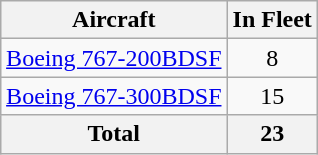<table class="wikitable" style="text-align:center; margin:0.5em auto">
<tr>
<th>Aircraft</th>
<th>In Fleet</th>
</tr>
<tr>
<td><a href='#'>Boeing 767-200BDSF</a></td>
<td>8</td>
</tr>
<tr>
<td><a href='#'>Boeing 767-300BDSF</a></td>
<td>15</td>
</tr>
<tr>
<th>Total</th>
<th>23</th>
</tr>
</table>
